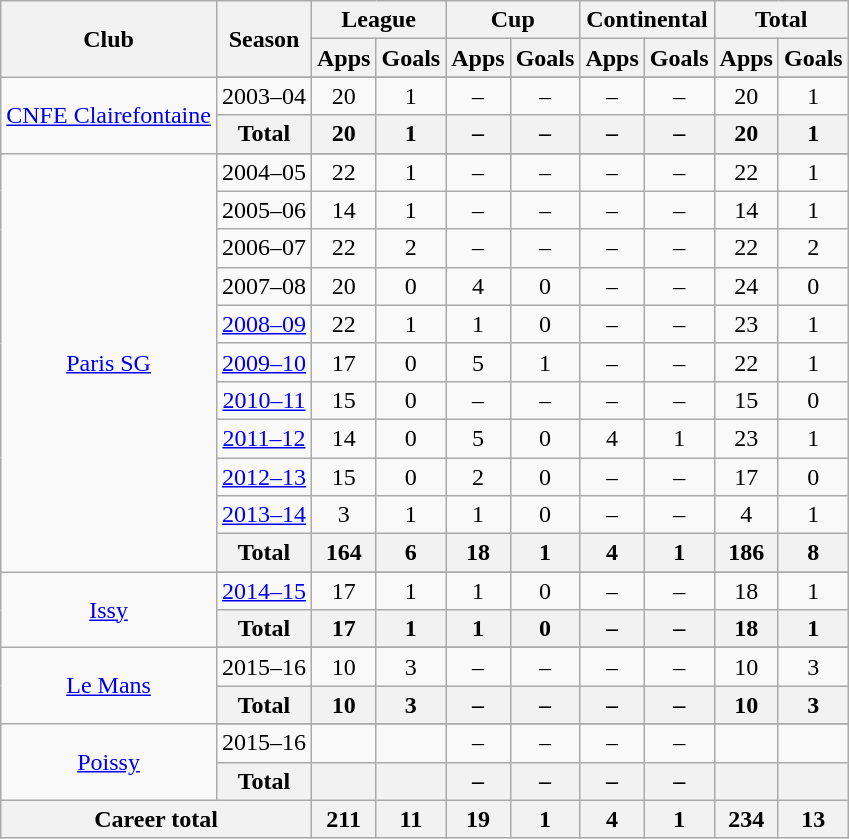<table class="wikitable" style="text-align: center;">
<tr>
<th rowspan="2">Club</th>
<th rowspan="2">Season</th>
<th colspan="2">League</th>
<th colspan="2">Cup</th>
<th colspan="2">Continental</th>
<th colspan="2">Total</th>
</tr>
<tr>
<th>Apps</th>
<th>Goals</th>
<th>Apps</th>
<th>Goals</th>
<th>Apps</th>
<th>Goals</th>
<th>Apps</th>
<th>Goals</th>
</tr>
<tr>
<td rowspan="3" valign="center"><a href='#'>CNFE Clairefontaine</a></td>
</tr>
<tr>
<td>2003–04</td>
<td>20</td>
<td>1</td>
<td>–</td>
<td>–</td>
<td>–</td>
<td>–</td>
<td>20</td>
<td>1</td>
</tr>
<tr>
<th>Total</th>
<th>20</th>
<th>1</th>
<th>–</th>
<th>–</th>
<th>–</th>
<th>–</th>
<th>20</th>
<th>1</th>
</tr>
<tr>
<td rowspan="12" valign="center"><a href='#'>Paris SG</a></td>
</tr>
<tr>
<td>2004–05</td>
<td>22</td>
<td>1</td>
<td>–</td>
<td>–</td>
<td>–</td>
<td>–</td>
<td>22</td>
<td>1</td>
</tr>
<tr>
<td>2005–06</td>
<td>14</td>
<td>1</td>
<td>–</td>
<td>–</td>
<td>–</td>
<td>–</td>
<td>14</td>
<td>1</td>
</tr>
<tr>
<td>2006–07</td>
<td>22</td>
<td>2</td>
<td>–</td>
<td>–</td>
<td>–</td>
<td>–</td>
<td>22</td>
<td>2</td>
</tr>
<tr>
<td>2007–08</td>
<td>20</td>
<td>0</td>
<td>4</td>
<td>0</td>
<td>–</td>
<td>–</td>
<td>24</td>
<td>0</td>
</tr>
<tr>
<td><a href='#'>2008–09</a></td>
<td>22</td>
<td>1</td>
<td>1</td>
<td>0</td>
<td>–</td>
<td>–</td>
<td>23</td>
<td>1</td>
</tr>
<tr>
<td><a href='#'>2009–10</a></td>
<td>17</td>
<td>0</td>
<td>5</td>
<td>1</td>
<td>–</td>
<td>–</td>
<td>22</td>
<td>1</td>
</tr>
<tr>
<td><a href='#'>2010–11</a></td>
<td>15</td>
<td>0</td>
<td>–</td>
<td>–</td>
<td>–</td>
<td>–</td>
<td>15</td>
<td>0</td>
</tr>
<tr>
<td><a href='#'>2011–12</a></td>
<td>14</td>
<td>0</td>
<td>5</td>
<td>0</td>
<td>4</td>
<td>1</td>
<td>23</td>
<td>1</td>
</tr>
<tr>
<td><a href='#'>2012–13</a></td>
<td>15</td>
<td>0</td>
<td>2</td>
<td>0</td>
<td>–</td>
<td>–</td>
<td>17</td>
<td>0</td>
</tr>
<tr>
<td><a href='#'>2013–14</a></td>
<td>3</td>
<td>1</td>
<td>1</td>
<td>0</td>
<td>–</td>
<td>–</td>
<td>4</td>
<td>1</td>
</tr>
<tr>
<th>Total</th>
<th>164</th>
<th>6</th>
<th>18</th>
<th>1</th>
<th>4</th>
<th>1</th>
<th>186</th>
<th>8</th>
</tr>
<tr>
<td rowspan="3" valign="center"><a href='#'>Issy</a></td>
</tr>
<tr>
<td><a href='#'>2014–15</a></td>
<td>17</td>
<td>1</td>
<td>1</td>
<td>0</td>
<td>–</td>
<td>–</td>
<td>18</td>
<td>1</td>
</tr>
<tr>
<th>Total</th>
<th>17</th>
<th>1</th>
<th>1</th>
<th>0</th>
<th>–</th>
<th>–</th>
<th>18</th>
<th>1</th>
</tr>
<tr>
<td rowspan="3" valign="center"><a href='#'>Le Mans</a></td>
</tr>
<tr>
<td>2015–16</td>
<td>10</td>
<td>3</td>
<td>–</td>
<td>–</td>
<td>–</td>
<td>–</td>
<td>10</td>
<td>3</td>
</tr>
<tr>
<th>Total</th>
<th>10</th>
<th>3</th>
<th>–</th>
<th>–</th>
<th>–</th>
<th>–</th>
<th>10</th>
<th>3</th>
</tr>
<tr>
<td rowspan="3" valign="center"><a href='#'>Poissy</a></td>
</tr>
<tr>
<td>2015–16</td>
<td></td>
<td></td>
<td>–</td>
<td>–</td>
<td>–</td>
<td>–</td>
<td></td>
<td></td>
</tr>
<tr>
<th>Total</th>
<th></th>
<th></th>
<th>–</th>
<th>–</th>
<th>–</th>
<th>–</th>
<th></th>
<th></th>
</tr>
<tr>
<th colspan="2">Career total</th>
<th>211</th>
<th>11</th>
<th>19</th>
<th>1</th>
<th>4</th>
<th>1</th>
<th>234</th>
<th>13</th>
</tr>
</table>
